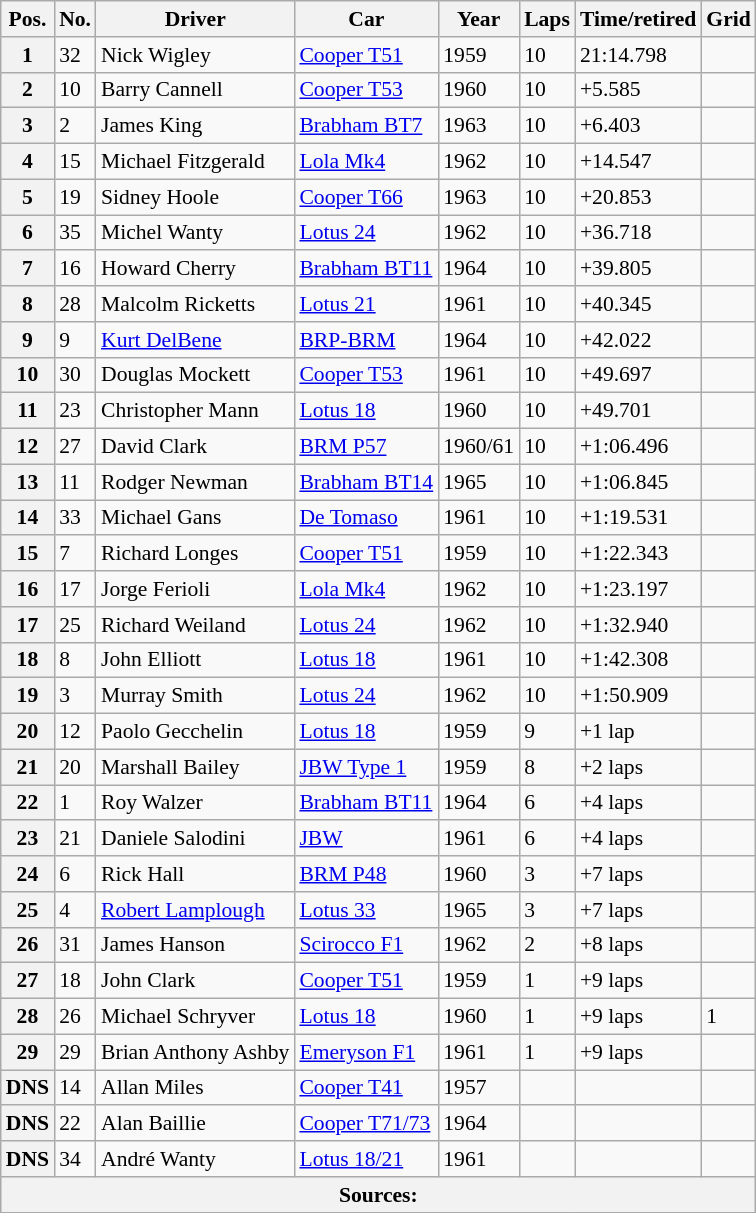<table class="wikitable" style="font-size:90%">
<tr>
<th>Pos.</th>
<th>No.</th>
<th>Driver</th>
<th>Car</th>
<th>Year</th>
<th>Laps</th>
<th>Time/retired</th>
<th>Grid</th>
</tr>
<tr>
<th>1</th>
<td>32</td>
<td> Nick Wigley</td>
<td><a href='#'>Cooper T51</a></td>
<td>1959</td>
<td>10</td>
<td>21:14.798</td>
<td></td>
</tr>
<tr>
<th>2</th>
<td>10</td>
<td> Barry Cannell</td>
<td><a href='#'>Cooper T53</a></td>
<td>1960</td>
<td>10</td>
<td>+5.585</td>
<td></td>
</tr>
<tr>
<th>3</th>
<td>2</td>
<td> James King</td>
<td><a href='#'>Brabham BT7</a></td>
<td>1963</td>
<td>10</td>
<td>+6.403</td>
<td></td>
</tr>
<tr>
<th>4</th>
<td>15</td>
<td> Michael Fitzgerald</td>
<td><a href='#'>Lola Mk4</a></td>
<td>1962</td>
<td>10</td>
<td>+14.547</td>
<td></td>
</tr>
<tr>
<th>5</th>
<td>19</td>
<td> Sidney Hoole</td>
<td><a href='#'>Cooper T66</a></td>
<td>1963</td>
<td>10</td>
<td>+20.853</td>
<td></td>
</tr>
<tr>
<th>6</th>
<td>35</td>
<td> Michel Wanty</td>
<td><a href='#'>Lotus 24</a></td>
<td>1962</td>
<td>10</td>
<td>+36.718</td>
<td></td>
</tr>
<tr>
<th>7</th>
<td>16</td>
<td> Howard Cherry</td>
<td><a href='#'>Brabham BT11</a></td>
<td>1964</td>
<td>10</td>
<td>+39.805</td>
<td></td>
</tr>
<tr>
<th>8</th>
<td>28</td>
<td> Malcolm Ricketts</td>
<td><a href='#'>Lotus 21</a></td>
<td>1961</td>
<td>10</td>
<td>+40.345</td>
<td></td>
</tr>
<tr>
<th>9</th>
<td>9</td>
<td> <a href='#'>Kurt DelBene</a></td>
<td><a href='#'>BRP-BRM</a></td>
<td>1964</td>
<td>10</td>
<td>+42.022</td>
<td></td>
</tr>
<tr>
<th>10</th>
<td>30</td>
<td> Douglas Mockett</td>
<td><a href='#'>Cooper T53</a></td>
<td>1961</td>
<td>10</td>
<td>+49.697</td>
<td></td>
</tr>
<tr>
<th>11</th>
<td>23</td>
<td> Christopher Mann</td>
<td><a href='#'>Lotus 18</a></td>
<td>1960</td>
<td>10</td>
<td>+49.701</td>
<td></td>
</tr>
<tr>
<th>12</th>
<td>27</td>
<td> David Clark</td>
<td><a href='#'>BRM P57</a></td>
<td>1960/61</td>
<td>10</td>
<td>+1:06.496</td>
<td></td>
</tr>
<tr>
<th>13</th>
<td>11</td>
<td> Rodger Newman</td>
<td><a href='#'>Brabham BT14</a></td>
<td>1965</td>
<td>10</td>
<td>+1:06.845</td>
<td></td>
</tr>
<tr>
<th>14</th>
<td>33</td>
<td> Michael Gans</td>
<td><a href='#'>De Tomaso</a></td>
<td>1961</td>
<td>10</td>
<td>+1:19.531</td>
<td></td>
</tr>
<tr>
<th>15</th>
<td>7</td>
<td> Richard Longes</td>
<td><a href='#'>Cooper T51</a></td>
<td>1959</td>
<td>10</td>
<td>+1:22.343</td>
<td></td>
</tr>
<tr>
<th>16</th>
<td>17</td>
<td> Jorge Ferioli</td>
<td><a href='#'>Lola Mk4</a></td>
<td>1962</td>
<td>10</td>
<td>+1:23.197</td>
<td></td>
</tr>
<tr>
<th>17</th>
<td>25</td>
<td> Richard Weiland</td>
<td><a href='#'>Lotus 24</a></td>
<td>1962</td>
<td>10</td>
<td>+1:32.940</td>
<td></td>
</tr>
<tr>
<th>18</th>
<td>8</td>
<td> John Elliott</td>
<td><a href='#'>Lotus 18</a></td>
<td>1961</td>
<td>10</td>
<td>+1:42.308</td>
<td></td>
</tr>
<tr>
<th>19</th>
<td>3</td>
<td> Murray Smith</td>
<td><a href='#'>Lotus 24</a></td>
<td>1962</td>
<td>10</td>
<td>+1:50.909</td>
<td></td>
</tr>
<tr>
<th>20</th>
<td>12</td>
<td> Paolo Gecchelin</td>
<td><a href='#'>Lotus 18</a></td>
<td>1959</td>
<td>9</td>
<td>+1 lap</td>
<td></td>
</tr>
<tr>
<th>21</th>
<td>20</td>
<td> Marshall Bailey</td>
<td><a href='#'>JBW Type 1</a></td>
<td>1959</td>
<td>8</td>
<td>+2 laps</td>
<td></td>
</tr>
<tr>
<th>22</th>
<td>1</td>
<td> Roy Walzer</td>
<td><a href='#'>Brabham BT11</a></td>
<td>1964</td>
<td>6</td>
<td>+4 laps</td>
<td></td>
</tr>
<tr>
<th>23</th>
<td>21</td>
<td> Daniele Salodini</td>
<td><a href='#'>JBW</a></td>
<td>1961</td>
<td>6</td>
<td>+4 laps</td>
<td></td>
</tr>
<tr>
<th>24</th>
<td>6</td>
<td> Rick Hall</td>
<td><a href='#'>BRM P48</a></td>
<td>1960</td>
<td>3</td>
<td>+7 laps</td>
<td></td>
</tr>
<tr>
<th>25</th>
<td>4</td>
<td> <a href='#'>Robert Lamplough</a></td>
<td><a href='#'>Lotus 33</a></td>
<td>1965</td>
<td>3</td>
<td>+7 laps</td>
<td></td>
</tr>
<tr>
<th>26</th>
<td>31</td>
<td> James Hanson</td>
<td><a href='#'>Scirocco F1</a></td>
<td>1962</td>
<td>2</td>
<td>+8 laps</td>
<td></td>
</tr>
<tr>
<th>27</th>
<td>18</td>
<td> John Clark</td>
<td><a href='#'>Cooper T51</a></td>
<td>1959</td>
<td>1</td>
<td>+9 laps</td>
<td></td>
</tr>
<tr>
<th>28</th>
<td>26</td>
<td> Michael Schryver</td>
<td><a href='#'>Lotus 18</a></td>
<td>1960</td>
<td>1</td>
<td>+9 laps</td>
<td>1</td>
</tr>
<tr>
<th>29</th>
<td>29</td>
<td> Brian Anthony Ashby</td>
<td><a href='#'>Emeryson F1</a></td>
<td>1961</td>
<td>1</td>
<td>+9 laps</td>
<td></td>
</tr>
<tr>
<th>DNS</th>
<td>14</td>
<td> Allan Miles</td>
<td><a href='#'>Cooper T41</a></td>
<td>1957</td>
<td></td>
<td></td>
<td></td>
</tr>
<tr>
<th>DNS</th>
<td>22</td>
<td> Alan Baillie</td>
<td><a href='#'>Cooper T71/73</a></td>
<td>1964</td>
<td></td>
<td></td>
<td></td>
</tr>
<tr>
<th>DNS</th>
<td>34</td>
<td> André Wanty</td>
<td><a href='#'>Lotus 18/21</a></td>
<td>1961</td>
<td></td>
<td></td>
<td></td>
</tr>
<tr style="background-color:#E5E4E2" align="center">
<th colspan=8>Sources:</th>
</tr>
<tr>
</tr>
</table>
